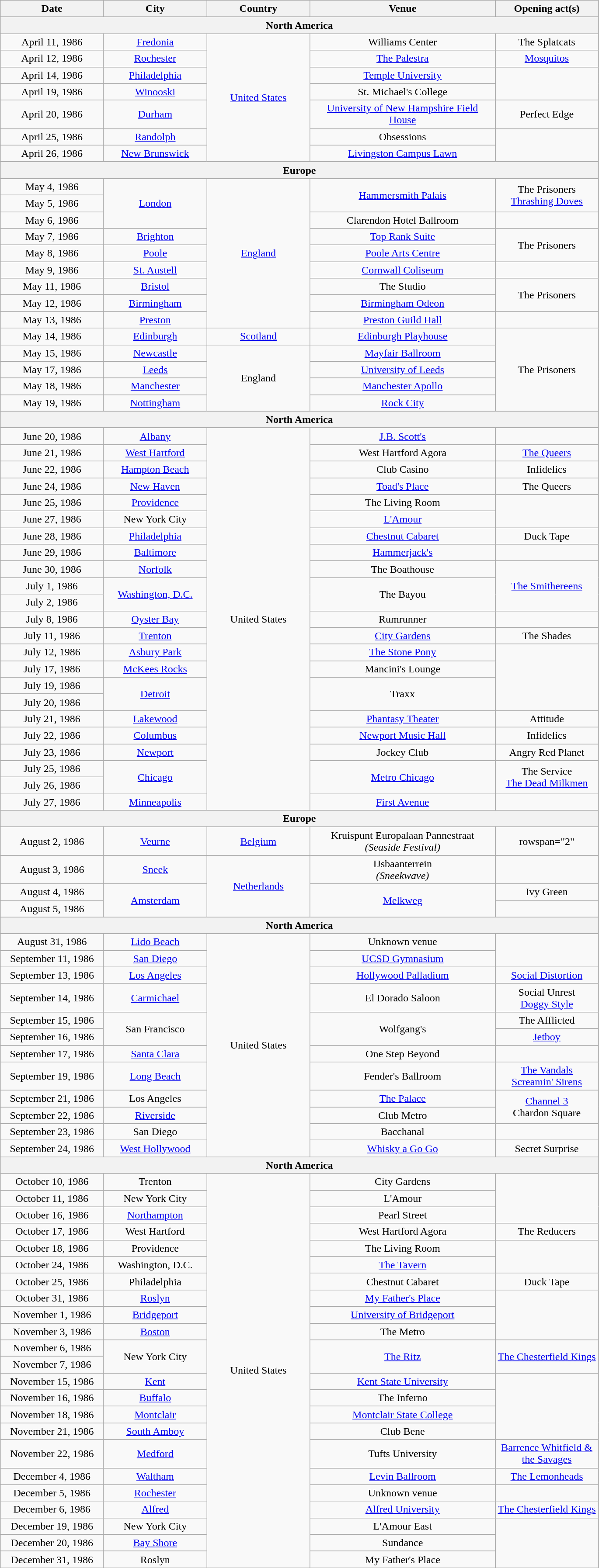<table class="wikitable" style="text-align:center;">
<tr>
<th width="150">Date</th>
<th width="150">City</th>
<th width="150">Country</th>
<th width="275">Venue</th>
<th width="150">Opening act(s)</th>
</tr>
<tr>
<th colspan="5">North America</th>
</tr>
<tr>
<td>April 11, 1986</td>
<td><a href='#'>Fredonia</a></td>
<td rowspan="7"><a href='#'>United States</a></td>
<td>Williams Center</td>
<td>The Splatcats</td>
</tr>
<tr>
<td>April 12, 1986</td>
<td><a href='#'>Rochester</a></td>
<td><a href='#'>The Palestra</a></td>
<td><a href='#'>Mosquitos</a></td>
</tr>
<tr>
<td>April 14, 1986</td>
<td><a href='#'>Philadelphia</a></td>
<td><a href='#'>Temple University</a></td>
<td rowspan="2"></td>
</tr>
<tr>
<td>April 19, 1986</td>
<td><a href='#'>Winooski</a></td>
<td>St. Michael's College</td>
</tr>
<tr>
<td>April 20, 1986</td>
<td><a href='#'>Durham</a></td>
<td><a href='#'>University of New Hampshire Field House</a></td>
<td>Perfect Edge</td>
</tr>
<tr>
<td>April 25, 1986</td>
<td><a href='#'>Randolph</a></td>
<td>Obsessions</td>
<td rowspan="2"></td>
</tr>
<tr>
<td>April 26, 1986</td>
<td><a href='#'>New Brunswick</a></td>
<td><a href='#'>Livingston Campus Lawn</a></td>
</tr>
<tr>
<th colspan="5">Europe</th>
</tr>
<tr>
<td>May 4, 1986</td>
<td rowspan="3"><a href='#'>London</a></td>
<td rowspan="9"><a href='#'>England</a></td>
<td rowspan="2"><a href='#'>Hammersmith Palais</a></td>
<td rowspan="2">The Prisoners<br><a href='#'>Thrashing Doves</a></td>
</tr>
<tr>
<td>May 5, 1986</td>
</tr>
<tr>
<td>May 6, 1986</td>
<td>Clarendon Hotel Ballroom</td>
<td></td>
</tr>
<tr>
<td>May 7, 1986</td>
<td><a href='#'>Brighton</a></td>
<td><a href='#'>Top Rank Suite</a></td>
<td rowspan="2">The Prisoners</td>
</tr>
<tr>
<td>May 8, 1986</td>
<td><a href='#'>Poole</a></td>
<td><a href='#'>Poole Arts Centre</a></td>
</tr>
<tr>
<td>May 9, 1986</td>
<td><a href='#'>St. Austell</a></td>
<td><a href='#'>Cornwall Coliseum</a></td>
<td></td>
</tr>
<tr>
<td>May 11, 1986</td>
<td><a href='#'>Bristol</a></td>
<td>The Studio</td>
<td rowspan="2">The Prisoners</td>
</tr>
<tr>
<td>May 12, 1986</td>
<td><a href='#'>Birmingham</a></td>
<td><a href='#'>Birmingham Odeon</a></td>
</tr>
<tr>
<td>May 13, 1986</td>
<td><a href='#'>Preston</a></td>
<td><a href='#'>Preston Guild Hall</a></td>
<td></td>
</tr>
<tr>
<td>May 14, 1986</td>
<td><a href='#'>Edinburgh</a></td>
<td><a href='#'>Scotland</a></td>
<td><a href='#'>Edinburgh Playhouse</a></td>
<td rowspan="5">The Prisoners</td>
</tr>
<tr>
<td>May 15, 1986</td>
<td><a href='#'>Newcastle</a></td>
<td rowspan="4">England</td>
<td><a href='#'>Mayfair Ballroom</a></td>
</tr>
<tr>
<td>May 17, 1986</td>
<td><a href='#'>Leeds</a></td>
<td><a href='#'>University of Leeds</a></td>
</tr>
<tr>
<td>May 18, 1986</td>
<td><a href='#'>Manchester</a></td>
<td><a href='#'>Manchester Apollo</a></td>
</tr>
<tr>
<td>May 19, 1986</td>
<td><a href='#'>Nottingham</a></td>
<td><a href='#'>Rock City</a></td>
</tr>
<tr>
<th colspan="5">North America</th>
</tr>
<tr>
<td>June 20, 1986</td>
<td><a href='#'>Albany</a></td>
<td rowspan="23">United States</td>
<td><a href='#'>J.B. Scott's</a></td>
<td></td>
</tr>
<tr>
<td>June 21, 1986</td>
<td><a href='#'>West Hartford</a></td>
<td>West Hartford Agora</td>
<td><a href='#'>The Queers</a></td>
</tr>
<tr>
<td>June 22, 1986</td>
<td><a href='#'>Hampton Beach</a></td>
<td>Club Casino</td>
<td>Infidelics</td>
</tr>
<tr>
<td>June 24, 1986</td>
<td><a href='#'>New Haven</a></td>
<td><a href='#'>Toad's Place</a></td>
<td>The Queers</td>
</tr>
<tr>
<td>June 25, 1986</td>
<td><a href='#'>Providence</a></td>
<td>The Living Room</td>
<td rowspan="2"></td>
</tr>
<tr>
<td>June 27, 1986</td>
<td>New York City</td>
<td><a href='#'>L'Amour</a></td>
</tr>
<tr>
<td>June 28, 1986</td>
<td><a href='#'>Philadelphia</a></td>
<td><a href='#'>Chestnut Cabaret</a></td>
<td>Duck Tape</td>
</tr>
<tr>
<td>June 29, 1986</td>
<td><a href='#'>Baltimore</a></td>
<td><a href='#'>Hammerjack's</a></td>
<td></td>
</tr>
<tr>
<td>June 30, 1986</td>
<td><a href='#'>Norfolk</a></td>
<td>The Boathouse</td>
<td rowspan="3"><a href='#'>The Smithereens</a></td>
</tr>
<tr>
<td>July 1, 1986</td>
<td rowspan="2"><a href='#'>Washington, D.C.</a></td>
<td rowspan="2">The Bayou</td>
</tr>
<tr>
<td>July 2, 1986</td>
</tr>
<tr>
<td>July 8, 1986</td>
<td><a href='#'>Oyster Bay</a></td>
<td>Rumrunner</td>
<td></td>
</tr>
<tr>
<td>July 11, 1986</td>
<td><a href='#'>Trenton</a></td>
<td><a href='#'>City Gardens</a></td>
<td>The Shades</td>
</tr>
<tr>
<td>July 12, 1986</td>
<td><a href='#'>Asbury Park</a></td>
<td><a href='#'>The Stone Pony</a></td>
<td rowspan="4"></td>
</tr>
<tr>
<td>July 17, 1986</td>
<td><a href='#'>McKees Rocks</a></td>
<td>Mancini's Lounge</td>
</tr>
<tr>
<td>July 19, 1986</td>
<td rowspan="2"><a href='#'>Detroit</a></td>
<td rowspan="2">Traxx</td>
</tr>
<tr>
<td>July 20, 1986</td>
</tr>
<tr>
<td>July 21, 1986</td>
<td><a href='#'>Lakewood</a></td>
<td><a href='#'>Phantasy Theater</a></td>
<td>Attitude</td>
</tr>
<tr>
<td>July 22, 1986</td>
<td><a href='#'>Columbus</a></td>
<td><a href='#'>Newport Music Hall</a></td>
<td>Infidelics</td>
</tr>
<tr>
<td>July 23, 1986</td>
<td><a href='#'>Newport</a></td>
<td>Jockey Club</td>
<td>Angry Red Planet</td>
</tr>
<tr>
<td>July 25, 1986</td>
<td rowspan="2"><a href='#'>Chicago</a></td>
<td rowspan="2"><a href='#'>Metro Chicago</a></td>
<td rowspan="2">The Service<br><a href='#'>The Dead Milkmen</a></td>
</tr>
<tr>
<td>July 26, 1986</td>
</tr>
<tr>
<td>July 27, 1986</td>
<td><a href='#'>Minneapolis</a></td>
<td><a href='#'>First Avenue</a></td>
<td></td>
</tr>
<tr>
<th colspan="5">Europe</th>
</tr>
<tr>
<td>August 2, 1986</td>
<td><a href='#'>Veurne</a></td>
<td><a href='#'>Belgium</a></td>
<td>Kruispunt Europalaan Pannestraat<br><em>(Seaside Festival)</em></td>
<td>rowspan="2" </td>
</tr>
<tr>
<td>August 3, 1986</td>
<td><a href='#'>Sneek</a></td>
<td rowspan="3"><a href='#'>Netherlands</a></td>
<td>IJsbaanterrein<br><em>(Sneekwave)</em></td>
</tr>
<tr>
<td>August 4, 1986</td>
<td rowspan="2"><a href='#'>Amsterdam</a></td>
<td rowspan="2"><a href='#'>Melkweg</a></td>
<td>Ivy Green</td>
</tr>
<tr>
<td>August 5, 1986</td>
<td></td>
</tr>
<tr>
<th colspan="5">North America</th>
</tr>
<tr>
<td>August 31, 1986</td>
<td><a href='#'>Lido Beach</a></td>
<td rowspan="12">United States</td>
<td>Unknown venue</td>
<td rowspan="2"></td>
</tr>
<tr>
<td>September 11, 1986</td>
<td><a href='#'>San Diego</a></td>
<td><a href='#'>UCSD Gymnasium</a></td>
</tr>
<tr>
<td>September 13, 1986</td>
<td><a href='#'>Los Angeles</a></td>
<td><a href='#'>Hollywood Palladium</a></td>
<td><a href='#'>Social Distortion</a></td>
</tr>
<tr>
<td>September 14, 1986</td>
<td><a href='#'>Carmichael</a></td>
<td>El Dorado Saloon</td>
<td>Social Unrest<br><a href='#'>Doggy Style</a></td>
</tr>
<tr>
<td>September 15, 1986</td>
<td rowspan="2">San Francisco</td>
<td rowspan="2">Wolfgang's</td>
<td>The Afflicted</td>
</tr>
<tr>
<td>September 16, 1986</td>
<td><a href='#'>Jetboy</a></td>
</tr>
<tr>
<td>September 17, 1986</td>
<td><a href='#'>Santa Clara</a></td>
<td>One Step Beyond</td>
<td></td>
</tr>
<tr>
<td>September 19, 1986</td>
<td><a href='#'>Long Beach</a></td>
<td>Fender's Ballroom</td>
<td><a href='#'>The Vandals</a><br><a href='#'>Screamin' Sirens</a></td>
</tr>
<tr>
<td>September 21, 1986</td>
<td>Los Angeles</td>
<td><a href='#'>The Palace</a></td>
<td rowspan="2"><a href='#'>Channel 3</a><br>Chardon Square</td>
</tr>
<tr>
<td>September 22, 1986</td>
<td><a href='#'>Riverside</a></td>
<td>Club Metro</td>
</tr>
<tr>
<td>September 23, 1986</td>
<td>San Diego</td>
<td>Bacchanal</td>
<td></td>
</tr>
<tr>
<td>September 24, 1986</td>
<td><a href='#'>West Hollywood</a></td>
<td><a href='#'>Whisky a Go Go</a></td>
<td>Secret Surprise</td>
</tr>
<tr>
<th colspan="5">North America</th>
</tr>
<tr>
<td>October 10, 1986</td>
<td>Trenton</td>
<td rowspan="23">United States</td>
<td>City Gardens</td>
<td rowspan="3"></td>
</tr>
<tr>
<td>October 11, 1986</td>
<td>New York City</td>
<td>L'Amour</td>
</tr>
<tr>
<td>October 16, 1986</td>
<td><a href='#'>Northampton</a></td>
<td>Pearl Street</td>
</tr>
<tr>
<td>October 17, 1986</td>
<td>West Hartford</td>
<td>West Hartford Agora</td>
<td>The Reducers</td>
</tr>
<tr>
<td>October 18, 1986</td>
<td>Providence</td>
<td>The Living Room</td>
<td rowspan="2"></td>
</tr>
<tr>
<td>October 24, 1986</td>
<td>Washington, D.C.</td>
<td><a href='#'>The Tavern</a></td>
</tr>
<tr>
<td>October 25, 1986</td>
<td>Philadelphia</td>
<td>Chestnut Cabaret</td>
<td>Duck Tape</td>
</tr>
<tr>
<td>October 31, 1986</td>
<td><a href='#'>Roslyn</a></td>
<td><a href='#'>My Father's Place</a></td>
<td rowspan="3"></td>
</tr>
<tr>
<td>November 1, 1986</td>
<td><a href='#'>Bridgeport</a></td>
<td><a href='#'>University of Bridgeport</a></td>
</tr>
<tr>
<td>November 3, 1986</td>
<td><a href='#'>Boston</a></td>
<td>The Metro</td>
</tr>
<tr>
<td>November 6, 1986</td>
<td rowspan="2">New York City</td>
<td rowspan="2"><a href='#'>The Ritz</a></td>
<td rowspan="2"><a href='#'>The Chesterfield Kings</a></td>
</tr>
<tr>
<td>November 7, 1986</td>
</tr>
<tr>
<td>November 15, 1986</td>
<td><a href='#'>Kent</a></td>
<td><a href='#'>Kent State University</a></td>
<td rowspan="4"></td>
</tr>
<tr>
<td>November 16, 1986</td>
<td><a href='#'>Buffalo</a></td>
<td>The Inferno</td>
</tr>
<tr>
<td>November 18, 1986</td>
<td><a href='#'>Montclair</a></td>
<td><a href='#'>Montclair State College</a></td>
</tr>
<tr>
<td>November 21, 1986</td>
<td><a href='#'>South Amboy</a></td>
<td>Club Bene</td>
</tr>
<tr>
<td>November 22, 1986 </td>
<td><a href='#'>Medford</a></td>
<td>Tufts University</td>
<td><a href='#'>Barrence Whitfield & the Savages</a></td>
</tr>
<tr>
<td>December 4, 1986</td>
<td><a href='#'>Waltham</a></td>
<td><a href='#'>Levin Ballroom</a></td>
<td><a href='#'>The Lemonheads</a></td>
</tr>
<tr>
<td>December 5, 1986</td>
<td><a href='#'>Rochester</a></td>
<td>Unknown venue</td>
<td></td>
</tr>
<tr>
<td>December 6, 1986</td>
<td><a href='#'>Alfred</a></td>
<td><a href='#'>Alfred University</a></td>
<td><a href='#'>The Chesterfield Kings</a></td>
</tr>
<tr>
<td>December 19, 1986</td>
<td>New York City</td>
<td>L'Amour East</td>
<td rowspan="3"></td>
</tr>
<tr>
<td>December 20, 1986</td>
<td><a href='#'>Bay Shore</a></td>
<td>Sundance</td>
</tr>
<tr>
<td>December 31, 1986</td>
<td>Roslyn</td>
<td>My Father's Place</td>
</tr>
</table>
